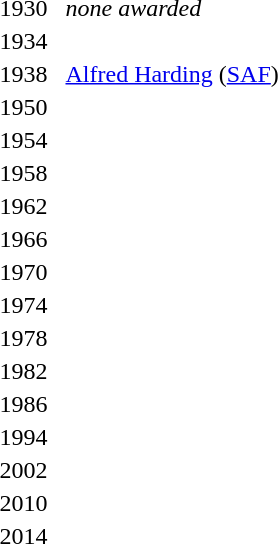<table>
<tr>
<td>1930</td>
<td></td>
<td></td>
<td><em>none awarded</em></td>
</tr>
<tr>
<td>1934</td>
<td></td>
<td></td>
<td></td>
</tr>
<tr>
<td>1938</td>
<td></td>
<td></td>
<td> <a href='#'>Alfred Harding</a> <span>(<a href='#'>SAF</a>)</span></td>
</tr>
<tr>
<td>1950</td>
<td></td>
<td></td>
<td></td>
</tr>
<tr>
<td>1954</td>
<td></td>
<td></td>
<td></td>
</tr>
<tr>
<td>1958</td>
<td></td>
<td></td>
<td></td>
</tr>
<tr>
<td>1962</td>
<td></td>
<td></td>
<td></td>
</tr>
<tr>
<td>1966</td>
<td></td>
<td></td>
<td></td>
</tr>
<tr>
<td>1970</td>
<td></td>
<td></td>
<td></td>
</tr>
<tr>
<td>1974</td>
<td></td>
<td></td>
<td></td>
</tr>
<tr>
<td>1978</td>
<td></td>
<td></td>
<td></td>
</tr>
<tr>
<td>1982</td>
<td></td>
<td></td>
<td></td>
</tr>
<tr>
<td>1986</td>
<td></td>
<td></td>
<td></td>
</tr>
<tr>
<td>1994</td>
<td></td>
<td></td>
<td></td>
</tr>
<tr>
<td>2002</td>
<td></td>
<td></td>
<td></td>
</tr>
<tr>
<td>2010<br></td>
<td></td>
<td></td>
<td></td>
</tr>
<tr>
<td rowspan=2>2014<br></td>
<td rowspan=2></td>
<td rowspan=2></td>
<td></td>
</tr>
<tr>
<td></td>
</tr>
</table>
